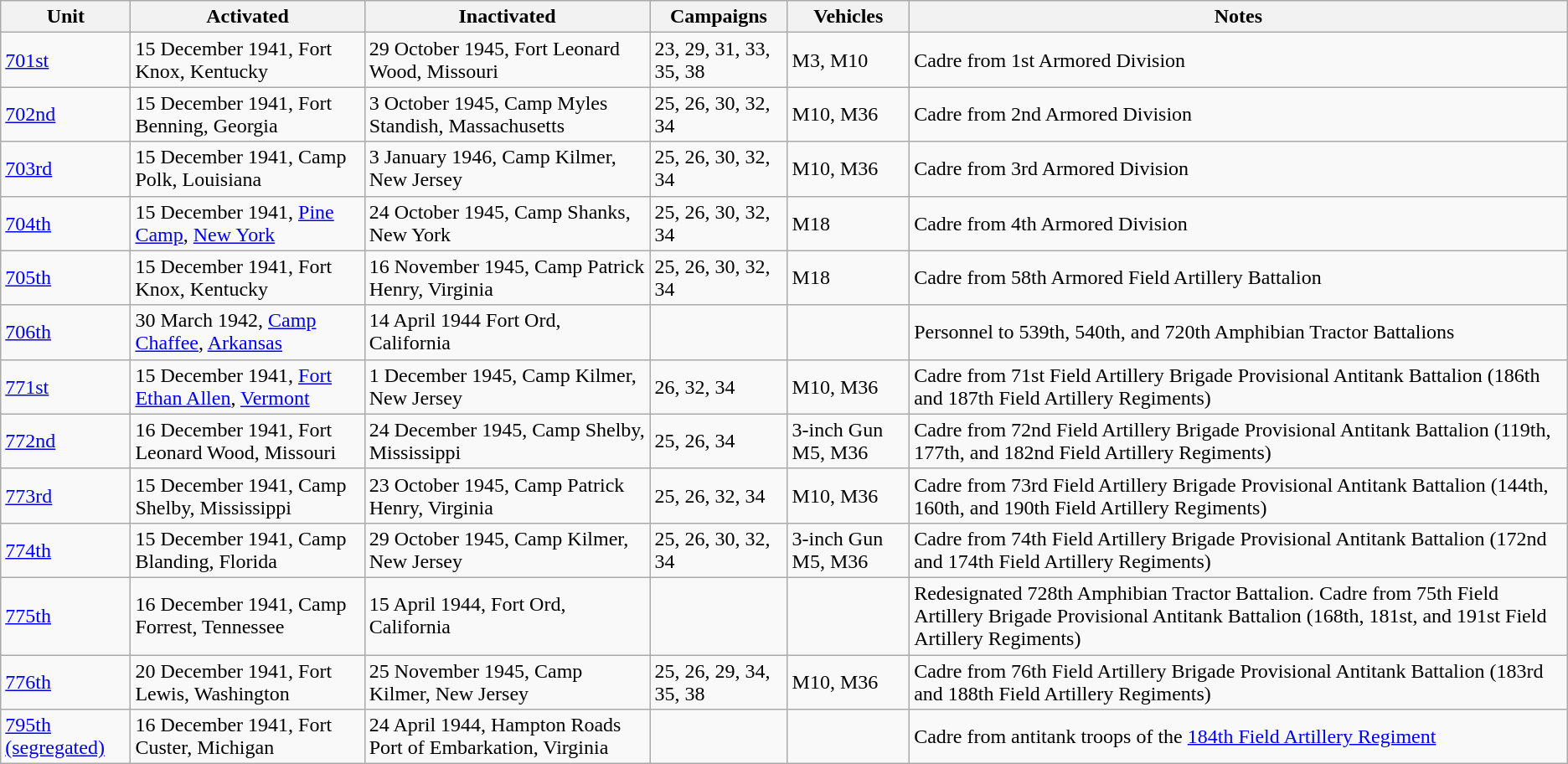<table class="wikitable">
<tr>
<th>Unit</th>
<th>Activated</th>
<th>Inactivated</th>
<th>Campaigns</th>
<th>Vehicles</th>
<th>Notes</th>
</tr>
<tr>
<td><a href='#'>701st</a></td>
<td>15 December 1941, Fort Knox, Kentucky</td>
<td>29 October 1945, Fort Leonard Wood, Missouri</td>
<td>23, 29, 31, 33, 35, 38</td>
<td>M3, M10</td>
<td>Cadre from 1st Armored Division</td>
</tr>
<tr>
<td><a href='#'>702nd</a></td>
<td>15 December 1941, Fort Benning, Georgia</td>
<td>3 October 1945, Camp Myles Standish, Massachusetts</td>
<td>25, 26, 30, 32, 34</td>
<td>M10, M36</td>
<td>Cadre from 2nd Armored Division</td>
</tr>
<tr>
<td><a href='#'>703rd</a></td>
<td>15 December 1941, Camp Polk, Louisiana</td>
<td>3 January 1946, Camp Kilmer, New Jersey</td>
<td>25, 26, 30, 32, 34</td>
<td>M10, M36</td>
<td>Cadre from 3rd Armored Division</td>
</tr>
<tr>
<td><a href='#'>704th</a></td>
<td>15 December 1941, <a href='#'>Pine Camp</a>, <a href='#'>New York</a></td>
<td>24 October 1945, Camp Shanks, New York</td>
<td>25, 26, 30, 32, 34</td>
<td>M18</td>
<td>Cadre from 4th Armored Division</td>
</tr>
<tr>
<td><a href='#'>705th</a></td>
<td>15 December 1941, Fort Knox, Kentucky</td>
<td>16 November 1945, Camp Patrick Henry, Virginia</td>
<td>25, 26, 30, 32, 34</td>
<td>M18</td>
<td>Cadre from 58th Armored Field Artillery Battalion</td>
</tr>
<tr>
<td><a href='#'>706th</a></td>
<td>30 March 1942, <a href='#'>Camp Chaffee</a>, <a href='#'>Arkansas</a></td>
<td>14 April 1944 Fort Ord, California</td>
<td></td>
<td></td>
<td>Personnel to 539th, 540th, and 720th Amphibian Tractor Battalions</td>
</tr>
<tr>
<td><a href='#'>771st</a></td>
<td>15 December 1941, <a href='#'>Fort Ethan Allen</a>, <a href='#'>Vermont</a></td>
<td>1 December 1945, Camp Kilmer, New Jersey</td>
<td>26, 32, 34</td>
<td>M10, M36</td>
<td>Cadre from 71st Field Artillery Brigade Provisional Antitank Battalion (186th and 187th Field Artillery Regiments)</td>
</tr>
<tr>
<td><a href='#'>772nd</a></td>
<td>16 December 1941, Fort Leonard Wood, Missouri</td>
<td>24 December 1945, Camp Shelby, Mississippi</td>
<td>25, 26, 34</td>
<td>3-inch Gun M5, M36</td>
<td>Cadre from 72nd Field Artillery Brigade Provisional Antitank Battalion (119th, 177th, and 182nd Field Artillery Regiments)</td>
</tr>
<tr>
<td><a href='#'>773rd</a></td>
<td>15 December 1941, Camp Shelby, Mississippi</td>
<td>23 October 1945, Camp Patrick Henry, Virginia</td>
<td>25, 26, 32, 34</td>
<td>M10, M36</td>
<td>Cadre from 73rd Field Artillery Brigade Provisional Antitank Battalion (144th, 160th, and 190th Field Artillery Regiments)</td>
</tr>
<tr>
<td><a href='#'>774th</a></td>
<td>15 December 1941, Camp Blanding, Florida</td>
<td>29 October 1945, Camp Kilmer, New Jersey</td>
<td>25, 26, 30, 32, 34</td>
<td>3-inch Gun M5, M36</td>
<td>Cadre from 74th Field Artillery Brigade Provisional Antitank Battalion (172nd and 174th Field Artillery Regiments)</td>
</tr>
<tr>
<td><a href='#'>775th</a></td>
<td>16 December 1941, Camp Forrest, Tennessee</td>
<td>15 April 1944, Fort Ord, California</td>
<td></td>
<td></td>
<td>Redesignated 728th Amphibian Tractor Battalion. Cadre from 75th Field Artillery Brigade Provisional Antitank Battalion (168th, 181st, and 191st Field Artillery Regiments)</td>
</tr>
<tr>
<td><a href='#'>776th</a></td>
<td>20 December 1941, Fort Lewis, Washington</td>
<td>25 November 1945, Camp Kilmer, New Jersey</td>
<td>25, 26, 29, 34, 35, 38</td>
<td>M10, M36</td>
<td>Cadre from 76th Field Artillery Brigade Provisional Antitank Battalion (183rd and 188th Field Artillery Regiments)</td>
</tr>
<tr>
<td><a href='#'>795th (segregated)</a></td>
<td>16 December 1941, Fort Custer, Michigan</td>
<td>24 April 1944, Hampton Roads Port of Embarkation, Virginia</td>
<td></td>
<td></td>
<td>Cadre from antitank troops of the <a href='#'>184th Field Artillery Regiment</a></td>
</tr>
</table>
